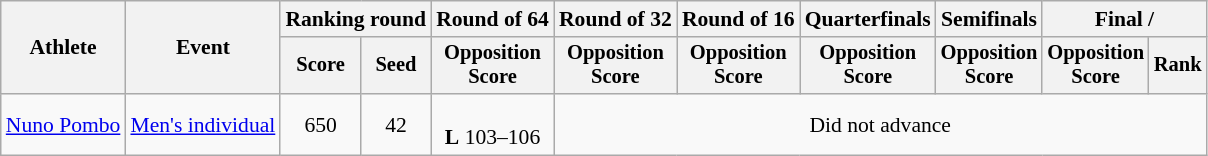<table class="wikitable" style="font-size:90%">
<tr>
<th rowspan="2">Athlete</th>
<th rowspan="2">Event</th>
<th colspan="2">Ranking round</th>
<th>Round of 64</th>
<th>Round of 32</th>
<th>Round of 16</th>
<th>Quarterfinals</th>
<th>Semifinals</th>
<th colspan="2">Final / </th>
</tr>
<tr style="font-size:95%">
<th>Score</th>
<th>Seed</th>
<th>Opposition<br>Score</th>
<th>Opposition<br>Score</th>
<th>Opposition<br>Score</th>
<th>Opposition<br>Score</th>
<th>Opposition<br>Score</th>
<th>Opposition<br>Score</th>
<th>Rank</th>
</tr>
<tr align=center>
<td align=left><a href='#'>Nuno Pombo</a></td>
<td align=left><a href='#'>Men's individual</a></td>
<td>650</td>
<td>42</td>
<td><br><strong>L</strong> 103–106</td>
<td colspan=6>Did not advance</td>
</tr>
</table>
